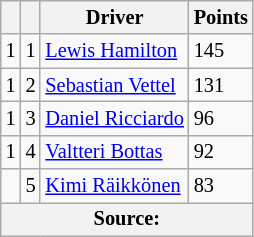<table class="wikitable" style="font-size: 85%;">
<tr>
<th></th>
<th></th>
<th>Driver</th>
<th>Points</th>
</tr>
<tr>
<td align="left"> 1</td>
<td align="center">1</td>
<td data-sort-value="HAM"> <a href='#'>Lewis Hamilton</a></td>
<td align="left">145</td>
</tr>
<tr>
<td align="left"> 1</td>
<td align="center">2</td>
<td data-sort-value="VET"> <a href='#'>Sebastian Vettel</a></td>
<td align="left">131</td>
</tr>
<tr>
<td align="left"> 1</td>
<td align="center">3</td>
<td data-sort-value="RIC"> <a href='#'>Daniel Ricciardo</a></td>
<td align="left">96</td>
</tr>
<tr>
<td align="left"> 1</td>
<td align="center">4</td>
<td data-sort-value="BOT"> <a href='#'>Valtteri Bottas</a></td>
<td align="left">92</td>
</tr>
<tr>
<td align="left"></td>
<td align="center">5</td>
<td data-sort-value="RAI"> <a href='#'>Kimi Räikkönen</a></td>
<td align="left">83</td>
</tr>
<tr>
<th colspan=4>Source:</th>
</tr>
</table>
